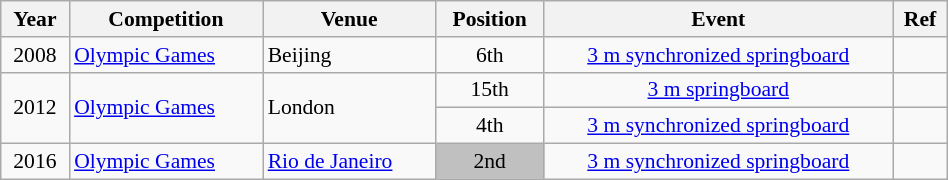<table class="wikitable" width=50% style="font-size:90%; text-align:center;">
<tr>
<th>Year</th>
<th>Competition</th>
<th>Venue</th>
<th>Position</th>
<th>Event</th>
<th>Ref</th>
</tr>
<tr>
<td>2008</td>
<td align=left><a href='#'>Olympic Games</a></td>
<td align=left> Beijing</td>
<td>6th</td>
<td><a href='#'>3 m synchronized springboard</a></td>
<td></td>
</tr>
<tr>
<td rowspan=2>2012</td>
<td rowspan=2 align=left><a href='#'>Olympic Games</a></td>
<td rowspan=2 align=left> London</td>
<td>15th</td>
<td><a href='#'>3 m springboard</a></td>
<td></td>
</tr>
<tr>
<td>4th</td>
<td><a href='#'>3 m synchronized springboard</a></td>
<td></td>
</tr>
<tr>
<td>2016</td>
<td align=left><a href='#'>Olympic Games</a></td>
<td align=left> <a href='#'>Rio de Janeiro</a></td>
<td bgcolor=silver>2nd</td>
<td><a href='#'>3 m synchronized springboard</a></td>
<td></td>
</tr>
</table>
